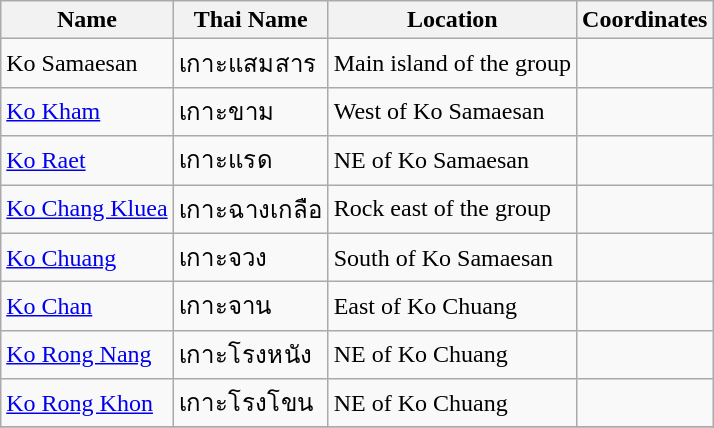<table class="wikitable sortable">
<tr>
<th rowspan=1>Name</th>
<th>Thai Name</th>
<th>Location</th>
<th>Coordinates</th>
</tr>
<tr>
<td>Ko Samaesan</td>
<td>เกาะแสมสาร</td>
<td>Main island of the group</td>
<td></td>
</tr>
<tr>
<td><a href='#'>Ko Kham</a></td>
<td>เกาะขาม</td>
<td>West of Ko Samaesan</td>
<td></td>
</tr>
<tr>
<td><a href='#'>Ko Raet</a></td>
<td>เกาะแรด</td>
<td>NE of Ko Samaesan</td>
<td></td>
</tr>
<tr>
<td><a href='#'>Ko Chang Kluea</a></td>
<td>เกาะฉางเกลือ</td>
<td>Rock east of the group</td>
<td></td>
</tr>
<tr>
<td><a href='#'>Ko Chuang</a></td>
<td>เกาะจวง</td>
<td>South of Ko Samaesan</td>
<td></td>
</tr>
<tr>
<td><a href='#'>Ko Chan</a></td>
<td>เกาะจาน</td>
<td>East of Ko Chuang</td>
<td></td>
</tr>
<tr>
<td><a href='#'>Ko Rong Nang</a></td>
<td>เกาะโรงหนัง</td>
<td>NE of Ko Chuang</td>
<td></td>
</tr>
<tr>
<td><a href='#'>Ko Rong Khon</a></td>
<td>เกาะโรงโขน</td>
<td>NE of Ko Chuang</td>
<td></td>
</tr>
<tr>
</tr>
</table>
